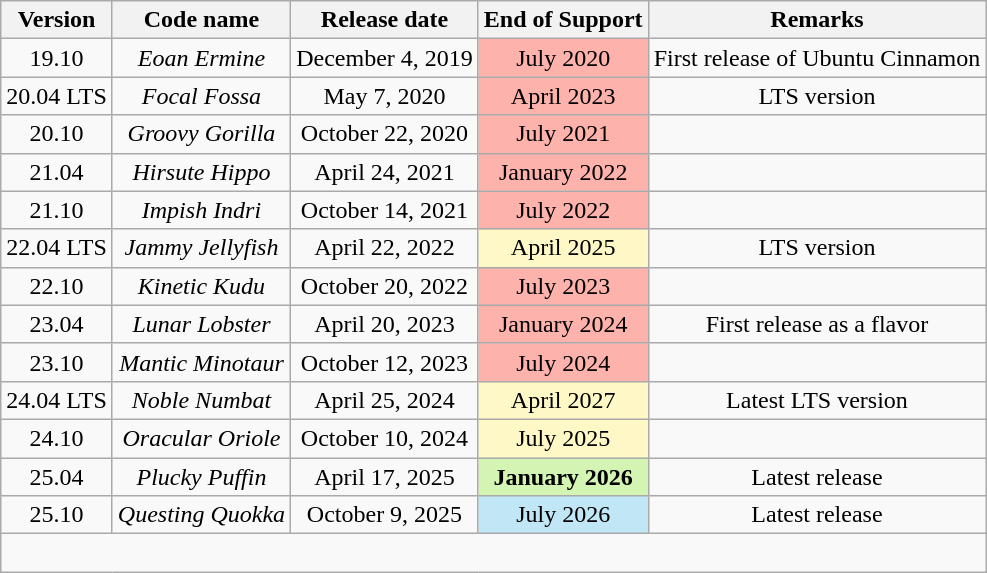<table class="wikitable sortable" style=text-align:center>
<tr>
<th>Version</th>
<th>Code name</th>
<th>Release date</th>
<th>End of Support</th>
<th>Remarks</th>
</tr>
<tr>
<td>19.10</td>
<td><em>Eoan Ermine</em></td>
<td>December 4, 2019</td>
<td style=background:#fdb3ab>July 2020</td>
<td>First release of Ubuntu Cinnamon</td>
</tr>
<tr>
<td>20.04 LTS</td>
<td><em>Focal Fossa</em></td>
<td>May 7, 2020</td>
<td style=background:#fdb3ab>April 2023</td>
<td>LTS version</td>
</tr>
<tr>
<td>20.10</td>
<td><em>Groovy Gorilla</em></td>
<td>October 22, 2020</td>
<td style=background:#fdb3ab>July 2021</td>
<td></td>
</tr>
<tr>
<td>21.04</td>
<td><em>Hirsute Hippo</em></td>
<td>April 24, 2021</td>
<td style=background:#fdb3ab>January 2022</td>
<td></td>
</tr>
<tr>
<td>21.10</td>
<td><em>Impish Indri</em></td>
<td>October 14, 2021</td>
<td style=background:#fdb3ab>July 2022</td>
<td></td>
</tr>
<tr>
<td>22.04 LTS</td>
<td><em>Jammy Jellyfish</em></td>
<td>April 22, 2022</td>
<td style=background:#fef8c6>April 2025</td>
<td>LTS version</td>
</tr>
<tr>
<td>22.10</td>
<td><em>Kinetic Kudu</em></td>
<td>October 20, 2022</td>
<td style=background:#fdb3ab>July 2023</td>
<td></td>
</tr>
<tr>
<td>23.04</td>
<td><em>Lunar Lobster</em></td>
<td>April 20, 2023</td>
<td style=background:#fdb3ab>January 2024</td>
<td>First release as a flavor</td>
</tr>
<tr>
<td>23.10</td>
<td><em>Mantic Minotaur</em></td>
<td>October 12, 2023</td>
<td style=background:#fdb3ab>July 2024</td>
<td></td>
</tr>
<tr>
<td>24.04 LTS</td>
<td><em>Noble Numbat</em></td>
<td>April 25, 2024</td>
<td style=background:#fef8c6>April 2027</td>
<td>Latest LTS version</td>
</tr>
<tr>
<td>24.10</td>
<td><em>Oracular Oriole</em></td>
<td>October 10, 2024</td>
<td style=background:#fef8c6>July 2025</td>
<td></td>
</tr>
<tr>
<td>25.04</td>
<td><em>Plucky Puffin</em></td>
<td>April 17, 2025</td>
<th style=background:#d4f4b4>January 2026</th>
<td>Latest release</td>
</tr>
<tr>
<td>25.10</td>
<td><em>Questing Quokka</em></td>
<td>October 9, 2025</td>
<td style=background:#c1e6f5>July 2026</td>
<td>Latest release</td>
</tr>
<tr>
<td colspan=5>   </td>
</tr>
</table>
